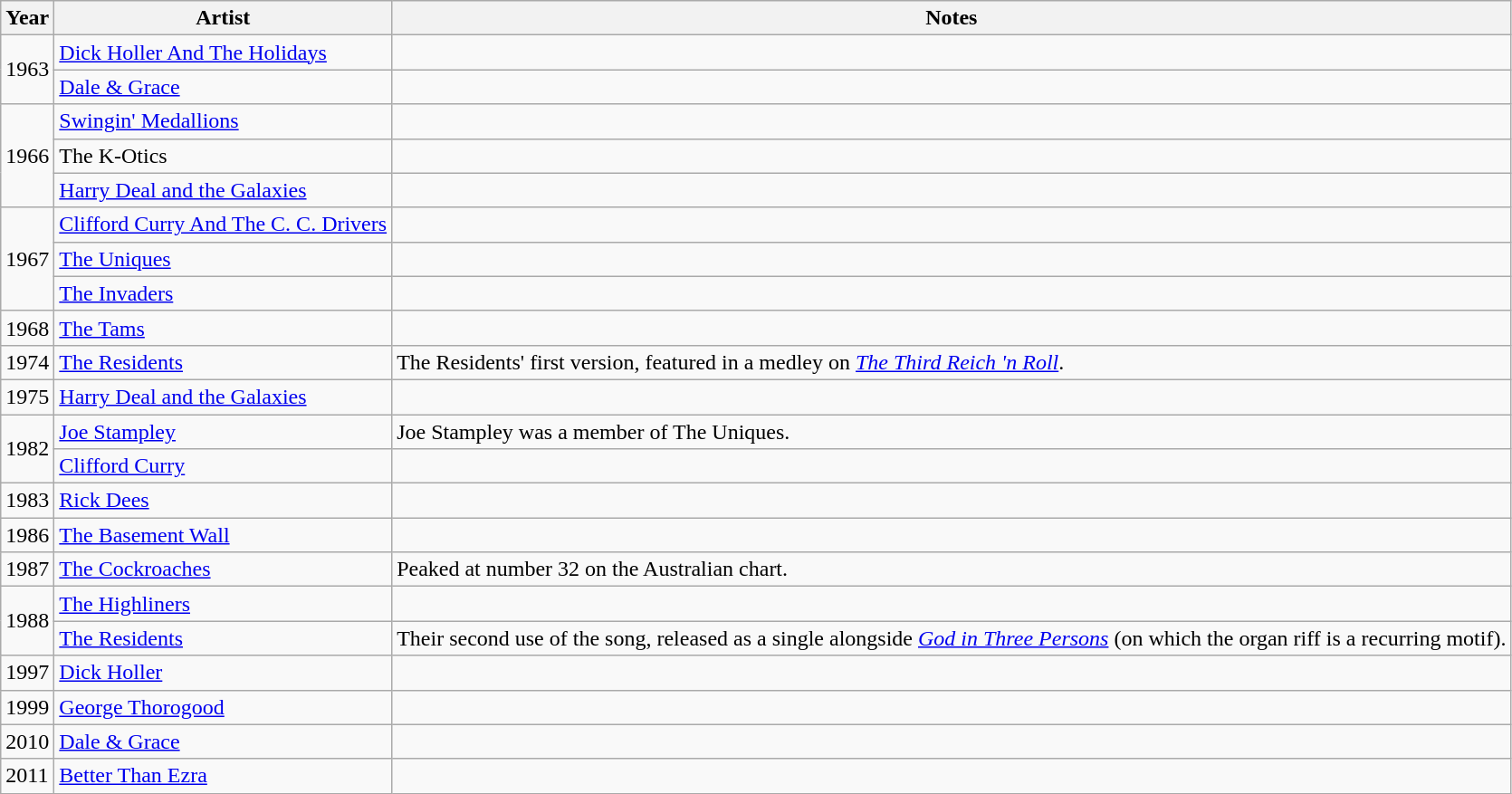<table class="wikitable">
<tr>
<th>Year</th>
<th>Artist</th>
<th>Notes</th>
</tr>
<tr>
<td rowspan="2">1963</td>
<td><a href='#'>Dick Holler And The Holidays</a></td>
<td></td>
</tr>
<tr>
<td><a href='#'>Dale & Grace</a></td>
<td></td>
</tr>
<tr>
<td rowspan="3">1966</td>
<td><a href='#'>Swingin' Medallions</a></td>
<td></td>
</tr>
<tr>
<td>The K-Otics</td>
<td></td>
</tr>
<tr>
<td><a href='#'>Harry Deal and the Galaxies</a></td>
<td></td>
</tr>
<tr>
<td rowspan="3">1967</td>
<td><a href='#'>Clifford Curry And The C. C. Drivers</a></td>
<td></td>
</tr>
<tr>
<td><a href='#'>The Uniques</a></td>
<td></td>
</tr>
<tr>
<td><a href='#'>The Invaders</a></td>
<td></td>
</tr>
<tr>
<td>1968</td>
<td><a href='#'>The Tams</a></td>
<td></td>
</tr>
<tr>
<td>1974</td>
<td><a href='#'>The Residents</a></td>
<td>The Residents' first version, featured in a medley on <em><a href='#'>The Third Reich 'n Roll</a></em>.</td>
</tr>
<tr>
<td>1975</td>
<td><a href='#'>Harry Deal and the Galaxies</a></td>
<td></td>
</tr>
<tr>
<td rowspan="2">1982</td>
<td><a href='#'>Joe Stampley</a></td>
<td>Joe Stampley was a member of The Uniques.</td>
</tr>
<tr>
<td><a href='#'>Clifford Curry</a></td>
<td></td>
</tr>
<tr>
<td>1983</td>
<td><a href='#'>Rick Dees</a></td>
<td></td>
</tr>
<tr>
<td>1986</td>
<td><a href='#'>The Basement Wall</a></td>
<td></td>
</tr>
<tr>
<td>1987</td>
<td><a href='#'>The Cockroaches</a></td>
<td>Peaked at number 32 on the Australian chart.</td>
</tr>
<tr>
<td rowspan="2">1988</td>
<td><a href='#'>The Highliners</a></td>
<td></td>
</tr>
<tr>
<td><a href='#'>The Residents</a></td>
<td>Their second use of the song, released as a single alongside <em><a href='#'>God in Three Persons</a></em> (on which the organ riff is a recurring motif).</td>
</tr>
<tr>
<td>1997</td>
<td><a href='#'>Dick Holler</a></td>
<td></td>
</tr>
<tr>
<td>1999</td>
<td><a href='#'>George Thorogood</a></td>
<td></td>
</tr>
<tr>
<td>2010</td>
<td><a href='#'>Dale & Grace</a></td>
<td></td>
</tr>
<tr>
<td>2011</td>
<td><a href='#'>Better Than Ezra</a></td>
<td></td>
</tr>
</table>
